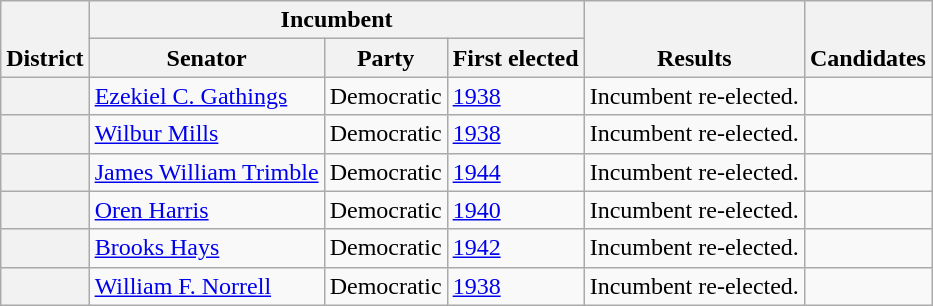<table class=wikitable>
<tr valign=bottom>
<th rowspan=2>District</th>
<th colspan=3>Incumbent</th>
<th rowspan=2>Results</th>
<th rowspan=2>Candidates</th>
</tr>
<tr>
<th>Senator</th>
<th>Party</th>
<th>First elected</th>
</tr>
<tr>
<th></th>
<td><a href='#'>Ezekiel C. Gathings</a></td>
<td>Democratic</td>
<td><a href='#'>1938</a></td>
<td>Incumbent re-elected.</td>
<td nowrap></td>
</tr>
<tr>
<th></th>
<td><a href='#'>Wilbur Mills</a></td>
<td>Democratic</td>
<td><a href='#'>1938</a></td>
<td>Incumbent re-elected.</td>
<td nowrap></td>
</tr>
<tr>
<th></th>
<td><a href='#'>James William Trimble</a></td>
<td>Democratic</td>
<td><a href='#'>1944</a></td>
<td>Incumbent re-elected.</td>
<td nowrap></td>
</tr>
<tr>
<th></th>
<td><a href='#'>Oren Harris</a></td>
<td>Democratic</td>
<td><a href='#'>1940</a></td>
<td>Incumbent re-elected.</td>
<td nowrap></td>
</tr>
<tr>
<th></th>
<td><a href='#'>Brooks Hays</a></td>
<td>Democratic</td>
<td><a href='#'>1942</a></td>
<td>Incumbent re-elected.</td>
<td nowrap></td>
</tr>
<tr>
<th></th>
<td><a href='#'>William F. Norrell</a></td>
<td>Democratic</td>
<td><a href='#'>1938</a></td>
<td>Incumbent re-elected.</td>
<td nowrap></td>
</tr>
</table>
